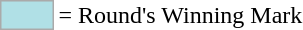<table>
<tr>
<td style="background:#b0e0e6; border:1px solid #aaa; width:2em;"></td>
<td>= Round's Winning Mark</td>
</tr>
</table>
